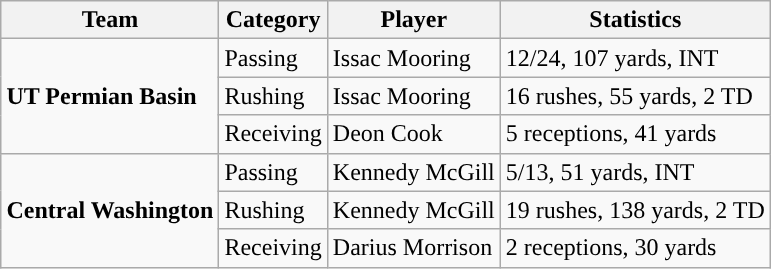<table class="wikitable" style="float: right;">
<tr>
<th>Team</th>
<th>Category</th>
<th>Player</th>
<th>Statistics</th>
</tr>
<tr>
<td rowspan=3><strong>UT Permian Basin</strong></td>
<td>Passing</td>
<td>Issac Mooring</td>
<td>12/24, 107 yards, INT</td>
</tr>
<tr>
<td>Rushing</td>
<td>Issac Mooring</td>
<td>16 rushes, 55 yards, 2 TD</td>
</tr>
<tr>
<td>Receiving</td>
<td>Deon Cook</td>
<td>5 receptions, 41 yards</td>
</tr>
<tr>
<td rowspan=3><strong>Central Washington</strong></td>
<td>Passing</td>
<td>Kennedy McGill</td>
<td>5/13, 51 yards, INT</td>
</tr>
<tr>
<td>Rushing</td>
<td>Kennedy McGill</td>
<td>19 rushes, 138 yards, 2 TD</td>
</tr>
<tr>
<td>Receiving</td>
<td>Darius Morrison</td>
<td>2 receptions, 30 yards</td>
</tr>
</table>
